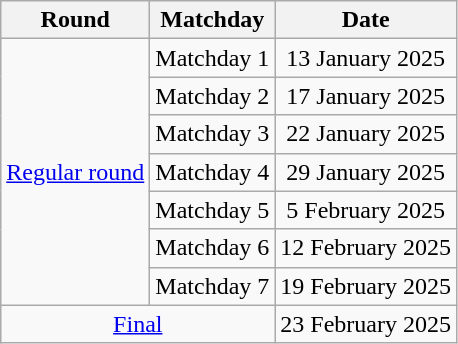<table class="wikitable" style="text-align:center">
<tr>
<th>Round</th>
<th>Matchday</th>
<th>Date</th>
</tr>
<tr>
<td rowspan="7"><a href='#'>Regular round</a></td>
<td>Matchday 1</td>
<td>13 January 2025</td>
</tr>
<tr>
<td>Matchday 2</td>
<td>17 January 2025</td>
</tr>
<tr>
<td>Matchday 3</td>
<td>22 January 2025</td>
</tr>
<tr>
<td>Matchday 4</td>
<td>29 January 2025</td>
</tr>
<tr>
<td>Matchday 5</td>
<td>5 February 2025</td>
</tr>
<tr>
<td>Matchday 6</td>
<td>12 February 2025</td>
</tr>
<tr>
<td>Matchday 7</td>
<td>19 February 2025</td>
</tr>
<tr>
<td colspan="2"><a href='#'>Final</a></td>
<td>23 February 2025</td>
</tr>
</table>
